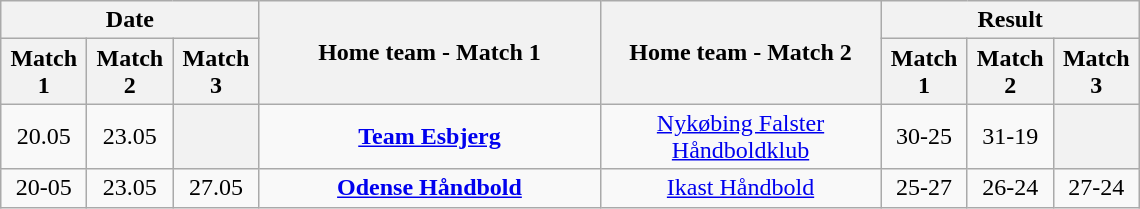<table class="wikitable" style="text-align:center; margin-left:1em;">
<tr>
<th colspan="3">Date</th>
<th rowspan="2" style="width:220px;">Home team - Match 1</th>
<th rowspan="2" style="width:180px;">Home team - Match 2</th>
<th colspan="3">Result</th>
</tr>
<tr>
<th style="width:50px;">Match 1</th>
<th style="width:50px;">Match 2</th>
<th style="width:50px;">Match 3</th>
<th style="width:50px;">Match 1</th>
<th style="width:50px;">Match 2</th>
<th style="width:50px;">Match 3</th>
</tr>
<tr>
<td>20.05</td>
<td>23.05</td>
<th style="width:50px;"></th>
<td><strong><a href='#'>Team Esbjerg</a></strong></td>
<td><a href='#'>Nykøbing Falster Håndboldklub</a></td>
<td>30-25</td>
<td>31-19</td>
<th style="width:50px;"></th>
</tr>
<tr>
<td>20-05</td>
<td>23.05</td>
<td>27.05</td>
<td><strong><a href='#'>Odense Håndbold</a></strong></td>
<td><a href='#'>Ikast Håndbold</a></td>
<td>25-27</td>
<td>26-24</td>
<td>27-24</td>
</tr>
</table>
